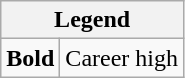<table class="wikitable mw-collapsible mw-collapsed">
<tr>
<th colspan="2">Legend</th>
</tr>
<tr>
<td><strong>Bold</strong></td>
<td>Career high</td>
</tr>
</table>
